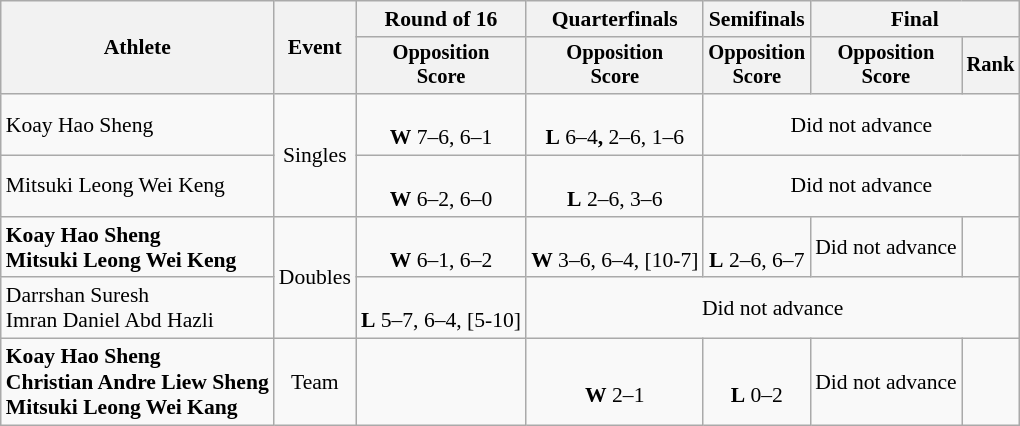<table class="wikitable" style="font-size:90%">
<tr>
<th rowspan=2>Athlete</th>
<th rowspan=2>Event</th>
<th>Round of 16</th>
<th>Quarterfinals</th>
<th>Semifinals</th>
<th colspan=2>Final</th>
</tr>
<tr style="font-size:95%">
<th>Opposition<br>Score</th>
<th>Opposition<br>Score</th>
<th>Opposition<br>Score</th>
<th>Opposition<br>Score</th>
<th>Rank</th>
</tr>
<tr align=center>
<td align=left>Koay Hao Sheng</td>
<td rowspan=2>Singles</td>
<td><br><strong>W</strong> 7–6, 6–1</td>
<td><br> <strong>L</strong> 6–4<strong>,</strong> 2–6, 1–6</td>
<td colspan=3>Did not advance</td>
</tr>
<tr align=center>
<td align=left>Mitsuki Leong Wei Keng</td>
<td><br><strong>W</strong> 6–2, 6–0</td>
<td><br><strong>L</strong> 2–6, 3–6</td>
<td colspan=3>Did not advance</td>
</tr>
<tr align=center>
<td align=left><strong>Koay Hao Sheng<br>Mitsuki Leong Wei Keng</strong></td>
<td rowspan=2>Doubles</td>
<td><br><strong>W</strong> 6–1, 6–2</td>
<td><br><strong>W</strong> 3–6, 6–4, [10-7]</td>
<td><br><strong>L</strong> 2–6, 6–7</td>
<td>Did not advance</td>
<td></td>
</tr>
<tr align=center>
<td align=left>Darrshan Suresh<br>Imran Daniel Abd Hazli</td>
<td><br><strong>L</strong> 5–7, 6–4, [5-10]</td>
<td colspan=4>Did not advance</td>
</tr>
<tr align=center>
<td align=left><strong>Koay Hao Sheng<br>Christian Andre Liew Sheng<br>Mitsuki Leong Wei Kang</strong></td>
<td>Team</td>
<td></td>
<td><br><strong>W</strong> 2–1</td>
<td><br><strong>L</strong> 0–2</td>
<td>Did not advance</td>
<td></td>
</tr>
</table>
